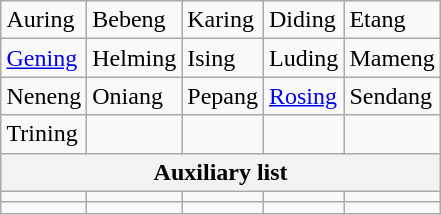<table class="wikitable" align=right>
<tr>
<td>Auring</td>
<td>Bebeng</td>
<td>Karing</td>
<td>Diding</td>
<td>Etang</td>
</tr>
<tr>
<td><a href='#'>Gening</a></td>
<td>Helming</td>
<td>Ising</td>
<td>Luding</td>
<td>Mameng</td>
</tr>
<tr>
<td>Neneng</td>
<td>Oniang</td>
<td>Pepang</td>
<td><a href='#'>Rosing</a></td>
<td>Sendang</td>
</tr>
<tr>
<td>Trining</td>
<td></td>
<td></td>
<td></td>
<td></td>
</tr>
<tr>
<th colspan=5>Auxiliary list</th>
</tr>
<tr>
<td></td>
<td></td>
<td></td>
<td></td>
<td></td>
</tr>
<tr>
<td></td>
<td></td>
<td></td>
<td></td>
<td></td>
</tr>
</table>
